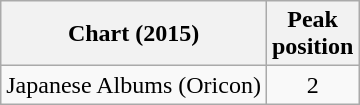<table class="wikitable sortable" border="1">
<tr>
<th>Chart (2015)</th>
<th>Peak<br>position</th>
</tr>
<tr>
<td align="left">Japanese Albums (Oricon)</td>
<td align="center">2</td>
</tr>
</table>
